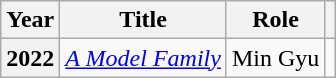<table class="wikitable plainrowheaders">
<tr>
<th scope="col">Year</th>
<th scope="col">Title</th>
<th scope="col">Role</th>
<th scope="col" class="unsortable"></th>
</tr>
<tr>
<th scope="row">2022</th>
<td><em><a href='#'>A Model Family</a></em></td>
<td>Min Gyu</td>
<td></td>
</tr>
</table>
